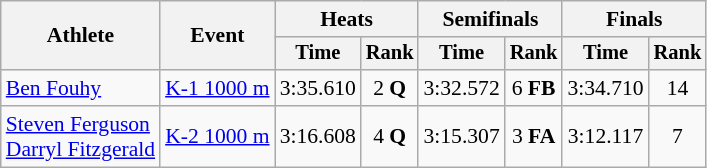<table class="wikitable" style="font-size:90%">
<tr>
<th rowspan="2">Athlete</th>
<th rowspan="2">Event</th>
<th colspan=2>Heats</th>
<th colspan=2>Semifinals</th>
<th colspan=2>Finals</th>
</tr>
<tr style="font-size:95%">
<th>Time</th>
<th>Rank</th>
<th>Time</th>
<th>Rank</th>
<th>Time</th>
<th>Rank</th>
</tr>
<tr align=center>
<td align=left><a href='#'>Ben Fouhy</a></td>
<td align=left><a href='#'>K-1 1000 m</a></td>
<td>3:35.610</td>
<td>2 <strong>Q</strong></td>
<td>3:32.572</td>
<td>6 <strong>FB</strong></td>
<td>3:34.710</td>
<td>14</td>
</tr>
<tr align=center>
<td align=left><a href='#'>Steven Ferguson</a><br><a href='#'>Darryl Fitzgerald</a></td>
<td align=left><a href='#'>K-2 1000 m</a></td>
<td>3:16.608</td>
<td>4 <strong>Q</strong></td>
<td>3:15.307</td>
<td>3 <strong>FA</strong></td>
<td>3:12.117</td>
<td>7</td>
</tr>
</table>
